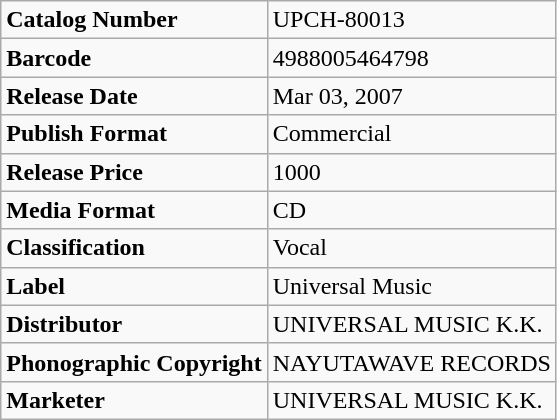<table class="wikitable">
<tr>
<td><strong>Catalog Number</strong></td>
<td>UPCH-80013</td>
</tr>
<tr>
<td><strong>Barcode</strong></td>
<td>4988005464798</td>
</tr>
<tr>
<td><strong>Release Date</strong></td>
<td>Mar 03, 2007</td>
</tr>
<tr>
<td><strong>Publish Format</strong></td>
<td>Commercial</td>
</tr>
<tr>
<td><strong>Release Price</strong></td>
<td>1000</td>
</tr>
<tr>
<td><strong>Media Format</strong></td>
<td>CD</td>
</tr>
<tr>
<td><strong>Classification</strong></td>
<td>Vocal</td>
</tr>
<tr>
<td><strong>Label</strong></td>
<td>Universal Music</td>
</tr>
<tr>
<td><strong>Distributor</strong></td>
<td>UNIVERSAL MUSIC K.K.</td>
</tr>
<tr>
<td><strong>Phonographic Copyright</strong></td>
<td>NAYUTAWAVE RECORDS</td>
</tr>
<tr>
<td><strong>Marketer</strong></td>
<td>UNIVERSAL MUSIC K.K.</td>
</tr>
</table>
